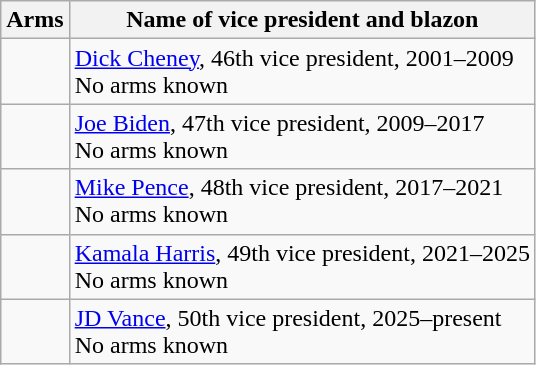<table class=wikitable>
<tr style="vertical-align:top; text-align:center;">
<th>Arms</th>
<th>Name of vice president and blazon</th>
</tr>
<tr valign=top>
<td></td>
<td><a href='#'>Dick Cheney</a>, 46th vice president, 2001–2009<br>No arms known</td>
</tr>
<tr valign=top>
<td></td>
<td><a href='#'>Joe Biden</a>, 47th vice president, 2009–2017<br>No arms known</td>
</tr>
<tr valign=top>
<td></td>
<td><a href='#'>Mike Pence</a>, 48th vice president, 2017–2021<br>No arms known</td>
</tr>
<tr valign=top>
<td></td>
<td><a href='#'>Kamala Harris</a>, 49th vice president, 2021–2025<br>No arms known</td>
</tr>
<tr valign=top>
<td></td>
<td><a href='#'>JD Vance</a>, 50th vice president, 2025–present<br>No arms known</td>
</tr>
</table>
